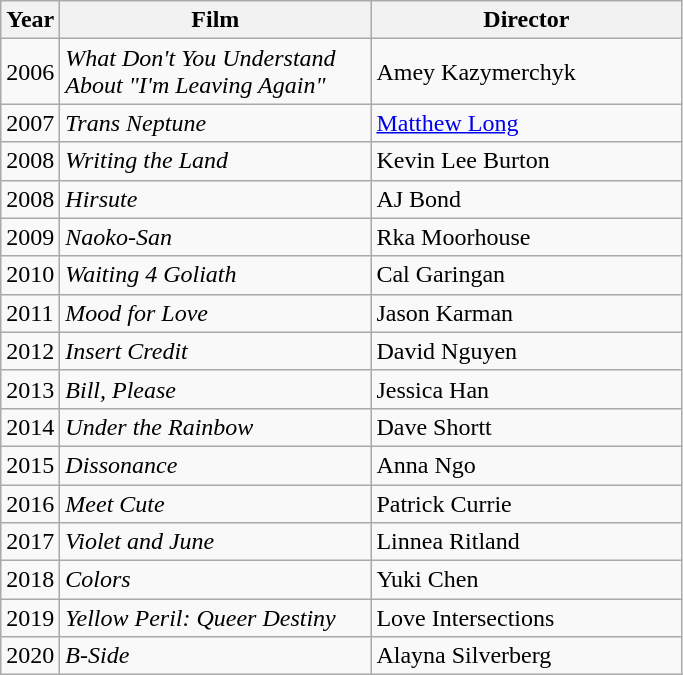<table class="wikitable">
<tr>
<th>Year</th>
<th style="width:200px;">Film</th>
<th style="width:200px;">Director</th>
</tr>
<tr>
<td>2006</td>
<td><em>What Don't You Understand About "I'm Leaving Again"</em></td>
<td>Amey Kazymerchyk</td>
</tr>
<tr>
<td>2007</td>
<td><em>Trans Neptune</em></td>
<td><a href='#'>Matthew Long</a></td>
</tr>
<tr>
<td>2008</td>
<td><em>Writing the Land</em></td>
<td>Kevin Lee Burton</td>
</tr>
<tr>
<td>2008</td>
<td><em>Hirsute</em></td>
<td>AJ Bond</td>
</tr>
<tr>
<td>2009</td>
<td><em>Naoko-San</em></td>
<td>Rka Moorhouse</td>
</tr>
<tr>
<td>2010</td>
<td><em>Waiting 4 Goliath</em></td>
<td>Cal Garingan</td>
</tr>
<tr>
<td>2011</td>
<td><em>Mood for Love</em></td>
<td>Jason Karman</td>
</tr>
<tr>
<td>2012</td>
<td><em>Insert Credit</em></td>
<td>David Nguyen</td>
</tr>
<tr>
<td>2013</td>
<td><em>Bill, Please</em></td>
<td>Jessica Han</td>
</tr>
<tr>
<td>2014</td>
<td><em>Under the Rainbow</em></td>
<td>Dave Shortt</td>
</tr>
<tr>
<td>2015</td>
<td><em>Dissonance</em></td>
<td>Anna Ngo</td>
</tr>
<tr>
<td>2016</td>
<td><em>Meet Cute</em></td>
<td>Patrick Currie</td>
</tr>
<tr>
<td>2017</td>
<td><em>Violet and June</em></td>
<td>Linnea Ritland</td>
</tr>
<tr>
<td>2018</td>
<td><em>Colors</em></td>
<td>Yuki Chen</td>
</tr>
<tr>
<td>2019</td>
<td><em>Yellow Peril: Queer Destiny</em></td>
<td>Love Intersections</td>
</tr>
<tr>
<td>2020</td>
<td><em>B-Side</em></td>
<td>Alayna Silverberg</td>
</tr>
</table>
